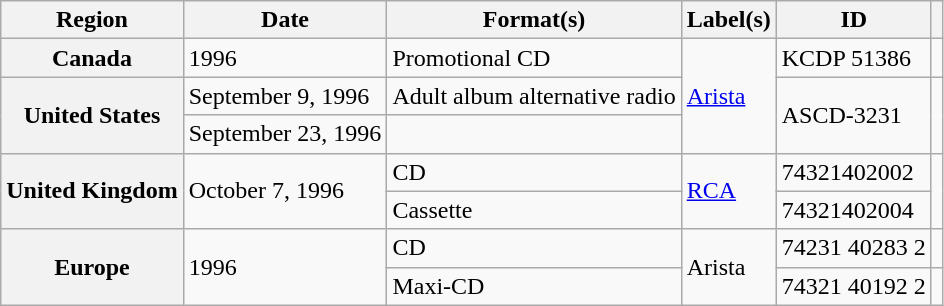<table class="wikitable plainrowheaders">
<tr>
<th scope="col">Region</th>
<th scope="col">Date</th>
<th scope="col">Format(s)</th>
<th scope="col">Label(s)</th>
<th scope="col">ID</th>
<th scope="col"></th>
</tr>
<tr>
<th scope="row">Canada</th>
<td>1996</td>
<td>Promotional CD</td>
<td rowspan="3"><a href='#'>Arista</a></td>
<td>KCDP 51386</td>
<td align="center"></td>
</tr>
<tr>
<th scope="row" rowspan="2">United States</th>
<td>September 9, 1996</td>
<td>Adult album alternative radio</td>
<td rowspan="2">ASCD-3231</td>
<td rowspan="2" align="center"></td>
</tr>
<tr>
<td>September 23, 1996</td>
<td></td>
</tr>
<tr>
<th scope="row" rowspan="2">United Kingdom</th>
<td rowspan="2">October 7, 1996</td>
<td>CD</td>
<td rowspan="2"><a href='#'>RCA</a></td>
<td>74321402002</td>
<td rowspan="2" align="center"></td>
</tr>
<tr>
<td>Cassette</td>
<td>74321402004</td>
</tr>
<tr>
<th scope="row" rowspan="3">Europe</th>
<td rowspan="2">1996</td>
<td>CD</td>
<td rowspan="2">Arista</td>
<td>74231 40283 2</td>
<td align="center"></td>
</tr>
<tr>
<td>Maxi-CD</td>
<td>74321 40192 2</td>
<td align="center"></td>
</tr>
</table>
